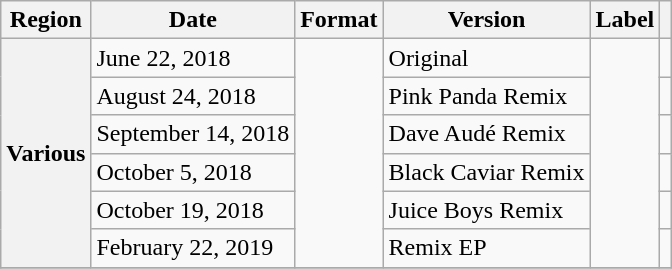<table class="wikitable plainrowheaders">
<tr>
<th scope="col">Region</th>
<th scope="col">Date</th>
<th scope="col">Format</th>
<th scope="col">Version</th>
<th scope="col">Label</th>
<th scope="col"></th>
</tr>
<tr>
<th scope="row" rowspan="6">Various</th>
<td>June 22, 2018</td>
<td rowspan="6"></td>
<td>Original</td>
<td rowspan="6"></td>
<td></td>
</tr>
<tr>
<td>August 24, 2018</td>
<td>Pink Panda Remix</td>
<td></td>
</tr>
<tr>
<td>September 14, 2018</td>
<td>Dave Audé Remix</td>
<td></td>
</tr>
<tr>
<td>October 5, 2018</td>
<td>Black Caviar Remix</td>
<td></td>
</tr>
<tr>
<td>October 19, 2018</td>
<td>Juice Boys Remix</td>
<td></td>
</tr>
<tr>
<td>February 22, 2019</td>
<td>Remix EP</td>
<td></td>
</tr>
<tr>
</tr>
</table>
